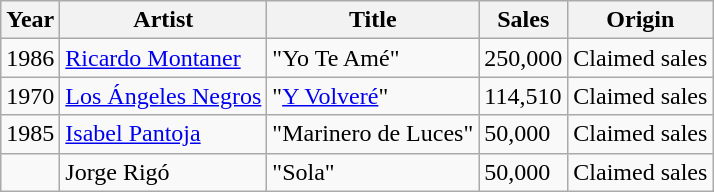<table class="wikitable">
<tr>
<th>Year</th>
<th>Artist</th>
<th>Title</th>
<th>Sales</th>
<th>Origin</th>
</tr>
<tr>
<td>1986</td>
<td><a href='#'>Ricardo Montaner</a></td>
<td>"Yo Te Amé"</td>
<td>250,000</td>
<td>Claimed sales</td>
</tr>
<tr>
<td>1970</td>
<td><a href='#'>Los Ángeles Negros</a></td>
<td>"<a href='#'>Y Volveré</a>"</td>
<td>114,510</td>
<td>Claimed sales</td>
</tr>
<tr>
<td>1985</td>
<td><a href='#'>Isabel Pantoja</a></td>
<td>"Marinero de Luces"</td>
<td>50,000</td>
<td>Claimed sales</td>
</tr>
<tr>
<td></td>
<td>Jorge Rigó</td>
<td>"Sola"</td>
<td>50,000</td>
<td>Claimed sales</td>
</tr>
</table>
